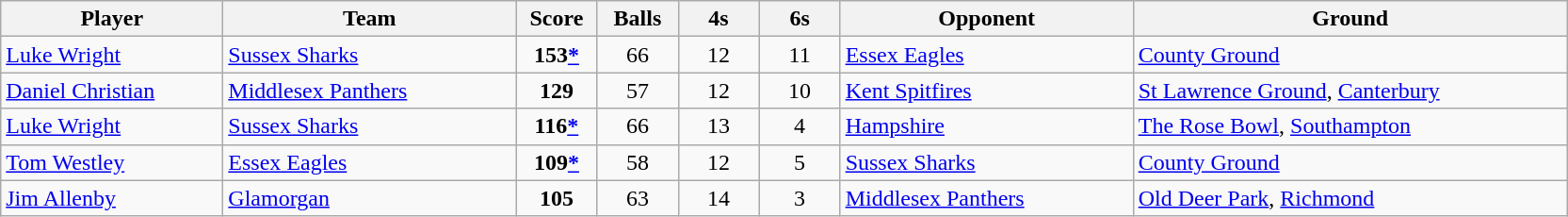<table class="wikitable"  style="text-align:center;">
<tr>
<th width=150>Player</th>
<th width=200>Team</th>
<th width=50>Score</th>
<th width=50>Balls</th>
<th width=50>4s</th>
<th width=50>6s</th>
<th width=200>Opponent</th>
<th width=300>Ground</th>
</tr>
<tr>
<td style="text-align:left;"><a href='#'>Luke Wright</a></td>
<td style="text-align:left;"><a href='#'>Sussex Sharks</a></td>
<td><strong>153<a href='#'>*</a></strong></td>
<td>66</td>
<td>12</td>
<td>11</td>
<td style="text-align:left;"><a href='#'>Essex Eagles</a></td>
<td style="text-align:left;"><a href='#'>County Ground</a></td>
</tr>
<tr>
<td style="text-align:left;"><a href='#'>Daniel Christian</a></td>
<td style="text-align:left;"><a href='#'>Middlesex Panthers</a></td>
<td><strong>129</strong></td>
<td>57</td>
<td>12</td>
<td>10</td>
<td style="text-align:left;"><a href='#'>Kent Spitfires</a></td>
<td style="text-align:left;"><a href='#'>St Lawrence Ground</a>, <a href='#'>Canterbury</a></td>
</tr>
<tr>
<td style="text-align:left;"><a href='#'>Luke Wright</a></td>
<td style="text-align:left;"><a href='#'>Sussex Sharks</a></td>
<td><strong>116<a href='#'>*</a></strong></td>
<td>66</td>
<td>13</td>
<td>4</td>
<td style="text-align:left;"><a href='#'>Hampshire</a></td>
<td style="text-align:left;"><a href='#'>The Rose Bowl</a>, <a href='#'>Southampton</a></td>
</tr>
<tr>
<td style="text-align:left;"><a href='#'>Tom Westley</a></td>
<td style="text-align:left;"><a href='#'>Essex Eagles</a></td>
<td><strong>109<a href='#'>*</a></strong></td>
<td>58</td>
<td>12</td>
<td>5</td>
<td style="text-align:left;"><a href='#'>Sussex Sharks</a></td>
<td style="text-align:left;"><a href='#'>County Ground</a></td>
</tr>
<tr>
<td style="text-align:left;"><a href='#'>Jim Allenby</a></td>
<td style="text-align:left;"><a href='#'>Glamorgan</a></td>
<td><strong>105</strong></td>
<td>63</td>
<td>14</td>
<td>3</td>
<td style="text-align:left;"><a href='#'>Middlesex Panthers</a></td>
<td style="text-align:left;"><a href='#'>Old Deer Park</a>, <a href='#'>Richmond</a></td>
</tr>
</table>
